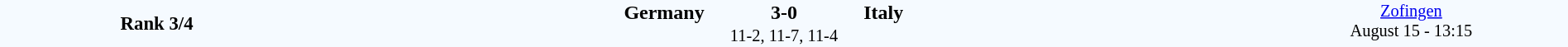<table style="width: 100%; background:#f5faff;" cellspacing="0">
<tr>
<td style=font-size:95% align=center rowspan=3 width=20%><strong>Rank 3/4</strong></td>
</tr>
<tr>
<td width=25% align=right><strong>Germany</strong> </td>
<td align=center width=10%><strong>3-0</strong></td>
<td width=25%> <strong>Italy</strong></td>
<td width=20% style=font-size:85% rowspan=2 valign=top align=center><a href='#'>Zofingen</a><br>August 15 - 13:15</td>
</tr>
<tr style=font-size:85%>
<td colspan=3 align=center>11-2, 11-7, 11-4</td>
</tr>
</table>
